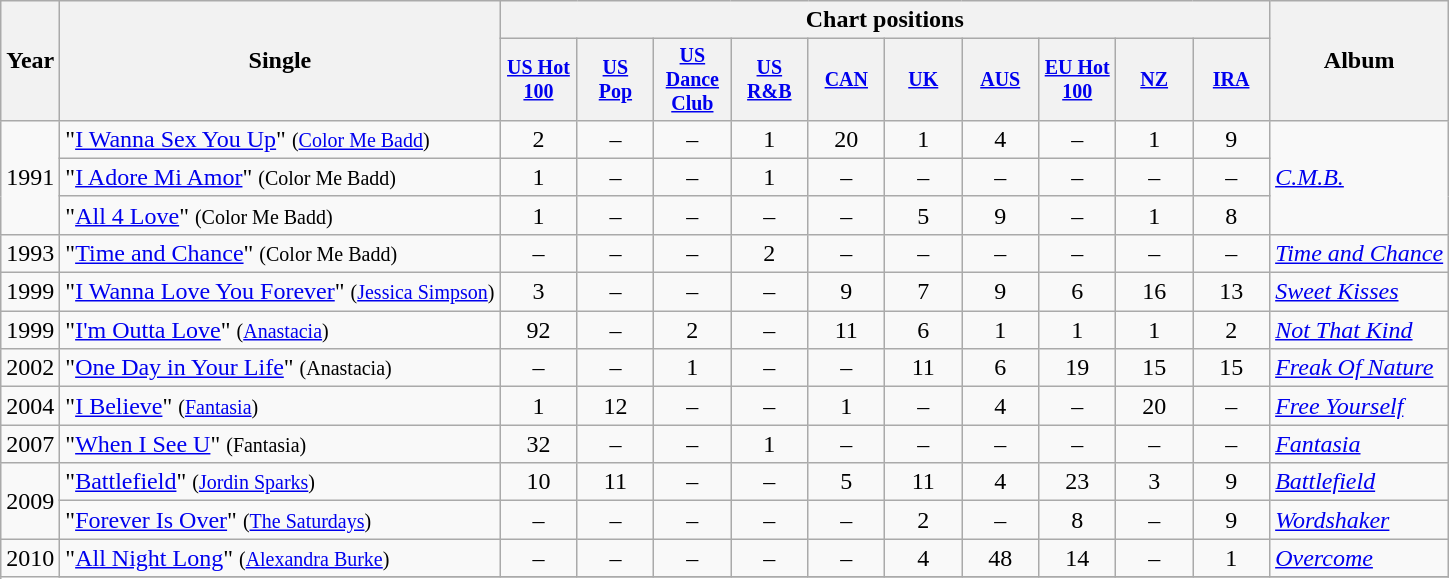<table class="wikitable" style="text-align:center;">
<tr>
<th rowspan="2">Year</th>
<th rowspan="2">Single</th>
<th colspan="10">Chart positions</th>
<th rowspan="2">Album</th>
</tr>
<tr style="font-size:smaller;">
<th width="45"><a href='#'>US Hot 100</a></th>
<th width="45"><a href='#'>US<br> Pop</a></th>
<th width="45"><a href='#'>US Dance Club</a></th>
<th width="45"><a href='#'>US<br> R&B</a></th>
<th width="45"><a href='#'>CAN</a></th>
<th width="45"><a href='#'>UK</a></th>
<th width="45"><a href='#'>AUS</a></th>
<th width="45"><a href='#'>EU Hot 100</a></th>
<th width="45"><a href='#'>NZ</a></th>
<th width="45"><a href='#'>IRA</a></th>
</tr>
<tr>
<td valign="center" rowspan="3">1991</td>
<td align="left">"<a href='#'>I Wanna Sex You Up</a>" <small>(<a href='#'>Color Me Badd</a>)</small></td>
<td>2</td>
<td>–</td>
<td>–</td>
<td>1</td>
<td>20</td>
<td>1</td>
<td>4</td>
<td>–</td>
<td>1</td>
<td>9</td>
<td align="left" rowspan="3"><em><a href='#'>C.M.B.</a></em></td>
</tr>
<tr>
<td align="left">"<a href='#'>I Adore Mi Amor</a>" <small>(Color Me Badd)</small></td>
<td>1</td>
<td>–</td>
<td>–</td>
<td>1</td>
<td>–</td>
<td>–</td>
<td>–</td>
<td>–</td>
<td>–</td>
<td>–</td>
</tr>
<tr>
<td align="left">"<a href='#'>All 4 Love</a>" <small>(Color Me Badd)</small></td>
<td>1</td>
<td>–</td>
<td>–</td>
<td>–</td>
<td>–</td>
<td>5</td>
<td>9</td>
<td>–</td>
<td>1</td>
<td>8</td>
</tr>
<tr>
<td valign="center" rowspan="1">1993</td>
<td align="left">"<a href='#'>Time and Chance</a>" <small>(Color Me Badd)</small></td>
<td>–</td>
<td>–</td>
<td>–</td>
<td>2</td>
<td>–</td>
<td>–</td>
<td>–</td>
<td>–</td>
<td>–</td>
<td>–</td>
<td align="left" rowspan="1"><em><a href='#'>Time and Chance</a></em></td>
</tr>
<tr>
<td valign="center" rowspan="1">1999</td>
<td align="left">"<a href='#'>I Wanna Love You Forever</a>" <small>(<a href='#'>Jessica Simpson</a>)</small></td>
<td>3</td>
<td>–</td>
<td>–</td>
<td>–</td>
<td>9</td>
<td>7</td>
<td>9</td>
<td>6</td>
<td>16</td>
<td>13</td>
<td align="left" rowspan="1"><em><a href='#'>Sweet Kisses</a></em></td>
</tr>
<tr>
<td valign="center" rowspan="1">1999</td>
<td align="left">"<a href='#'>I'm Outta Love</a>" <small>(<a href='#'>Anastacia</a>)</small></td>
<td>92</td>
<td>–</td>
<td>2</td>
<td>–</td>
<td>11</td>
<td>6</td>
<td>1</td>
<td>1</td>
<td>1</td>
<td>2</td>
<td align="left" rowspan="1"><em><a href='#'>Not That Kind</a></em></td>
</tr>
<tr>
<td valign="center" rowspan="1">2002</td>
<td align="left">"<a href='#'>One Day in Your Life</a>" <small>(Anastacia)</small></td>
<td>–</td>
<td>–</td>
<td>1</td>
<td>–</td>
<td>–</td>
<td>11</td>
<td>6</td>
<td>19</td>
<td>15</td>
<td>15</td>
<td align="left" rowspan="1"><em><a href='#'>Freak Of Nature</a></em></td>
</tr>
<tr>
<td valign="center" rowspan="1">2004</td>
<td align="left">"<a href='#'>I Believe</a>" <small>(<a href='#'>Fantasia</a>)</small></td>
<td>1</td>
<td>12</td>
<td>–</td>
<td>–</td>
<td>1</td>
<td>–</td>
<td>4</td>
<td>–</td>
<td>20</td>
<td>–</td>
<td align="left" rowspan="1"><em><a href='#'>Free Yourself</a></em></td>
</tr>
<tr>
<td valign="center" rowspan="1">2007</td>
<td align="left">"<a href='#'>When I See U</a>" <small>(Fantasia)</small></td>
<td>32</td>
<td>–</td>
<td>–</td>
<td>1</td>
<td>–</td>
<td>–</td>
<td>–</td>
<td>–</td>
<td>–</td>
<td>–</td>
<td align="left" rowspan="1"><em><a href='#'>Fantasia</a></em></td>
</tr>
<tr>
<td valign="center" rowspan="2">2009</td>
<td align="left">"<a href='#'>Battlefield</a>" <small>(<a href='#'>Jordin Sparks</a>)</small></td>
<td>10</td>
<td>11</td>
<td>–</td>
<td>–</td>
<td>5</td>
<td>11</td>
<td>4</td>
<td>23</td>
<td>3</td>
<td>9</td>
<td align="left" rowspan="1"><em><a href='#'>Battlefield</a></em></td>
</tr>
<tr>
<td align="left">"<a href='#'>Forever Is Over</a>" <small>(<a href='#'>The Saturdays</a>)</small></td>
<td>–</td>
<td>–</td>
<td>–</td>
<td>–</td>
<td>–</td>
<td>2</td>
<td>–</td>
<td>8</td>
<td>–</td>
<td>9</td>
<td align="left" rowspan="1"><em><a href='#'>Wordshaker</a></em></td>
</tr>
<tr>
<td valign="center" rowspan="2">2010</td>
<td align="left">"<a href='#'>All Night Long</a>" <small>(<a href='#'>Alexandra Burke</a>)</small></td>
<td>–</td>
<td>–</td>
<td>–</td>
<td>–</td>
<td>–</td>
<td>4</td>
<td>48</td>
<td>14</td>
<td>–</td>
<td>1</td>
<td align="left" rowspan="1"><em><a href='#'>Overcome</a></em></td>
</tr>
<tr>
</tr>
</table>
